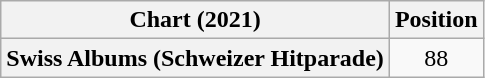<table class="wikitable plainrowheaders" style="text-align:center">
<tr>
<th scope="col">Chart (2021)</th>
<th scope="col">Position</th>
</tr>
<tr>
<th scope="row">Swiss Albums (Schweizer Hitparade)</th>
<td>88</td>
</tr>
</table>
